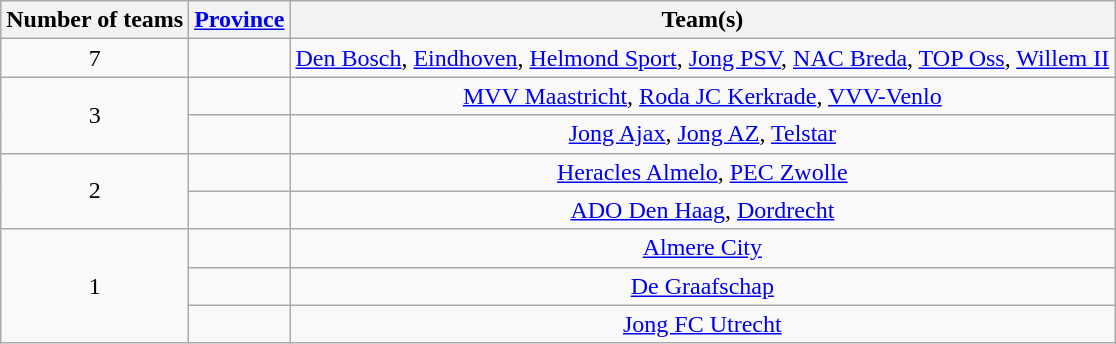<table class="wikitable" style="text-align:center">
<tr>
<th>Number of teams</th>
<th><a href='#'>Province</a></th>
<th>Team(s)</th>
</tr>
<tr>
<td>7</td>
<td align="left"></td>
<td><a href='#'>Den Bosch</a>, <a href='#'>Eindhoven</a>, <a href='#'>Helmond Sport</a>, <a href='#'>Jong PSV</a>, <a href='#'>NAC Breda</a>, <a href='#'>TOP Oss</a>, <a href='#'>Willem II</a></td>
</tr>
<tr>
<td rowspan="2">3</td>
<td align="left"></td>
<td><a href='#'>MVV Maastricht</a>, <a href='#'>Roda JC Kerkrade</a>, <a href='#'>VVV-Venlo</a></td>
</tr>
<tr>
<td align="left"></td>
<td><a href='#'>Jong Ajax</a>, <a href='#'>Jong AZ</a>, <a href='#'>Telstar</a></td>
</tr>
<tr>
<td rowspan="2">2</td>
<td align="left"></td>
<td><a href='#'>Heracles Almelo</a>, <a href='#'>PEC Zwolle</a></td>
</tr>
<tr>
<td align="left"></td>
<td><a href='#'>ADO Den Haag</a>, <a href='#'>Dordrecht</a></td>
</tr>
<tr>
<td rowspan="3">1</td>
<td align="left"></td>
<td><a href='#'>Almere City</a></td>
</tr>
<tr>
<td align="left"></td>
<td><a href='#'>De Graafschap</a></td>
</tr>
<tr>
<td align="left"></td>
<td><a href='#'>Jong FC Utrecht</a></td>
</tr>
</table>
